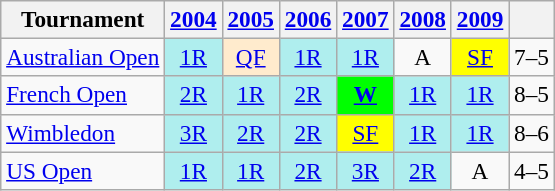<table class=wikitable style=text-align:center;font-size:97%>
<tr>
<th>Tournament</th>
<th><a href='#'>2004</a></th>
<th><a href='#'>2005</a></th>
<th><a href='#'>2006</a></th>
<th><a href='#'>2007</a></th>
<th><a href='#'>2008</a></th>
<th><a href='#'>2009</a></th>
<th></th>
</tr>
<tr>
<td align=left><a href='#'>Australian Open</a></td>
<td bgcolor=afeeee><a href='#'>1R</a></td>
<td bgcolor=ffebcd><a href='#'>QF</a></td>
<td bgcolor=afeeee><a href='#'>1R</a></td>
<td bgcolor=afeeee><a href='#'>1R</a></td>
<td>A</td>
<td bgcolor=yellow><a href='#'>SF</a></td>
<td>7–5</td>
</tr>
<tr>
<td align=left><a href='#'>French Open</a></td>
<td bgcolor=afeeee><a href='#'>2R</a></td>
<td bgcolor=afeeee><a href='#'>1R</a></td>
<td bgcolor=afeeee><a href='#'>2R</a></td>
<td bgcolor=lime><a href='#'><strong>W</strong></a></td>
<td bgcolor=afeeee><a href='#'>1R</a></td>
<td bgcolor=afeeee><a href='#'>1R</a></td>
<td>8–5</td>
</tr>
<tr>
<td align=left><a href='#'>Wimbledon</a></td>
<td bgcolor=afeeee><a href='#'>3R</a></td>
<td bgcolor=afeeee><a href='#'>2R</a></td>
<td bgcolor=afeeee><a href='#'>2R</a></td>
<td bgcolor=yellow><a href='#'>SF</a></td>
<td bgcolor=afeeee><a href='#'>1R</a></td>
<td bgcolor=afeeee><a href='#'>1R</a></td>
<td>8–6</td>
</tr>
<tr>
<td align=left><a href='#'>US Open</a></td>
<td bgcolor=afeeee><a href='#'>1R</a></td>
<td bgcolor=afeeee><a href='#'>1R</a></td>
<td bgcolor=afeeee><a href='#'>2R</a></td>
<td bgcolor=afeeee><a href='#'>3R</a></td>
<td bgcolor=afeeee><a href='#'>2R</a></td>
<td>A</td>
<td>4–5</td>
</tr>
</table>
